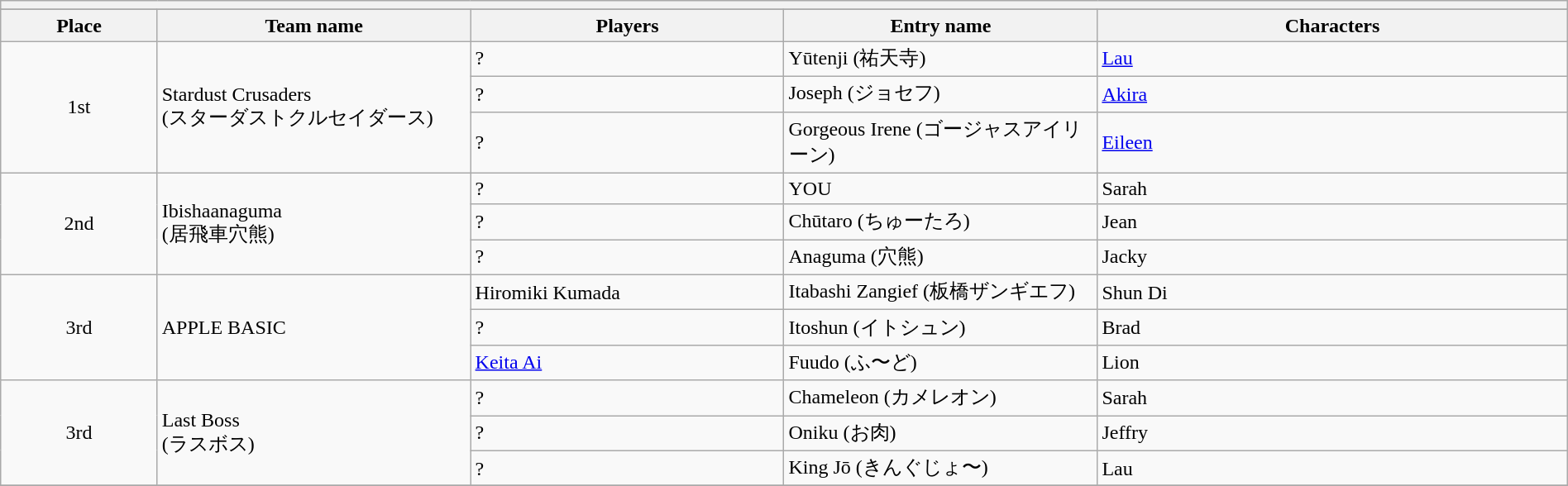<table class="wikitable" width=100%>
<tr>
<th colspan=5></th>
</tr>
<tr bgcolor="#dddddd">
</tr>
<tr>
<th width=10%>Place</th>
<th width=20%>Team name</th>
<th width=20%>Players</th>
<th width=20%>Entry name</th>
<th width=30%>Characters</th>
</tr>
<tr>
<td align=center rowspan="3">1st</td>
<td rowspan="3">Stardust Crusaders<br>(スターダストクルセイダース)</td>
<td>?</td>
<td>Yūtenji (祐天寺)</td>
<td><a href='#'>Lau</a></td>
</tr>
<tr>
<td>?</td>
<td>Joseph (ジョセフ)</td>
<td><a href='#'>Akira</a></td>
</tr>
<tr>
<td>?</td>
<td>Gorgeous Irene (ゴージャスアイリーン)</td>
<td><a href='#'>Eileen</a></td>
</tr>
<tr>
<td align=center rowspan="3">2nd</td>
<td rowspan="3">Ibishaanaguma<br>(居飛車穴熊)</td>
<td>?</td>
<td>YOU</td>
<td>Sarah</td>
</tr>
<tr>
<td>?</td>
<td>Chūtaro (ちゅーたろ)</td>
<td>Jean</td>
</tr>
<tr>
<td>?</td>
<td>Anaguma (穴熊)</td>
<td>Jacky</td>
</tr>
<tr>
<td align=center rowspan="3">3rd</td>
<td rowspan="3">APPLE BASIC</td>
<td>Hiromiki Kumada</td>
<td>Itabashi Zangief (板橋ザンギエフ)</td>
<td>Shun Di</td>
</tr>
<tr>
<td>?</td>
<td>Itoshun (イトシュン)</td>
<td>Brad</td>
</tr>
<tr>
<td><a href='#'>Keita Ai</a></td>
<td>Fuudo (ふ〜ど)</td>
<td>Lion</td>
</tr>
<tr>
<td align=center rowspan="3">3rd</td>
<td rowspan="3">Last Boss<br>(ラスボス)</td>
<td>?</td>
<td>Chameleon (カメレオン)</td>
<td>Sarah</td>
</tr>
<tr>
<td>?</td>
<td>Oniku (お肉)</td>
<td>Jeffry</td>
</tr>
<tr>
<td>?</td>
<td>King Jō (きんぐじょ〜)</td>
<td>Lau</td>
</tr>
<tr>
</tr>
</table>
